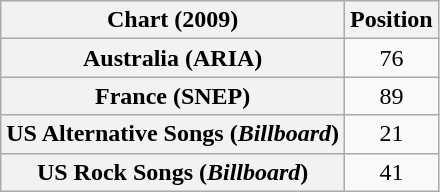<table class="wikitable sortable plainrowheaders" style="text-align:center;">
<tr>
<th>Chart (2009)</th>
<th>Position</th>
</tr>
<tr>
<th scope="row">Australia (ARIA)</th>
<td>76</td>
</tr>
<tr>
<th scope="row">France (SNEP)</th>
<td>89</td>
</tr>
<tr>
<th scope="row">US Alternative Songs (<em>Billboard</em>)</th>
<td>21</td>
</tr>
<tr>
<th scope="row">US Rock Songs (<em>Billboard</em>)</th>
<td>41</td>
</tr>
</table>
